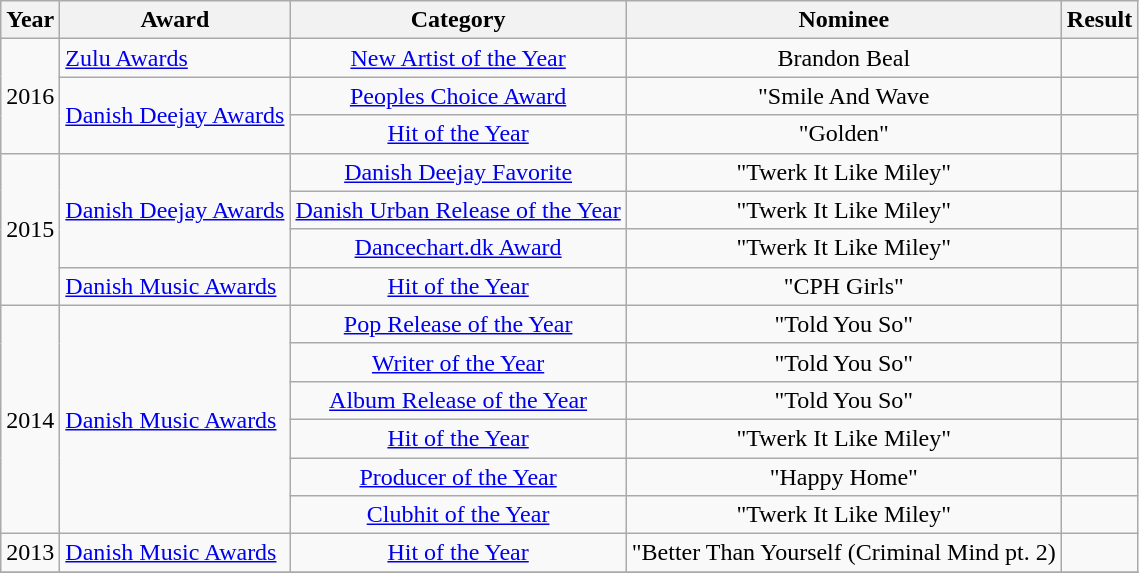<table class="wikitable">
<tr>
<th>Year</th>
<th>Award</th>
<th>Category</th>
<th>Nominee</th>
<th>Result</th>
</tr>
<tr>
<td rowspan="3">2016</td>
<td rowspan="1"><a href='#'>Zulu Awards</a></td>
<td style="text-align:center;"><a href='#'>New Artist of the Year</a></td>
<td style="text-align:center;">Brandon Beal</td>
<td></td>
</tr>
<tr>
<td rowspan="2"><a href='#'>Danish Deejay Awards</a></td>
<td style="text-align:center;"><a href='#'>Peoples Choice Award</a></td>
<td style="text-align:center;">"Smile And Wave</td>
<td></td>
</tr>
<tr>
<td style="text-align:center;"><a href='#'>Hit of the Year</a></td>
<td style="text-align:center;">"Golden"</td>
<td></td>
</tr>
<tr>
<td rowspan="4">2015</td>
<td rowspan="3"><a href='#'>Danish Deejay Awards</a></td>
<td style="text-align:center;"><a href='#'>Danish Deejay Favorite</a></td>
<td style="text-align:center;">"Twerk It Like Miley"</td>
<td></td>
</tr>
<tr>
<td style="text-align:center;"><a href='#'>Danish Urban Release of the Year</a></td>
<td style="text-align:center;">"Twerk It Like Miley"</td>
<td></td>
</tr>
<tr>
<td style="text-align:center;"><a href='#'>Dancechart.dk Award</a></td>
<td style="text-align:center;">"Twerk It Like Miley"</td>
<td></td>
</tr>
<tr>
<td rowspan="1"><a href='#'>Danish Music Awards</a></td>
<td style="text-align:center;"><a href='#'>Hit of the Year</a></td>
<td style="text-align:center;">"CPH Girls"</td>
<td></td>
</tr>
<tr>
<td rowspan="6">2014</td>
<td rowspan="6"><a href='#'>Danish Music Awards</a></td>
<td style="text-align:center;"><a href='#'>Pop Release of the Year</a></td>
<td style="text-align:center;">"Told You So"</td>
<td></td>
</tr>
<tr>
<td style="text-align:center;"><a href='#'>Writer of the Year</a></td>
<td style="text-align:center;">"Told You So"</td>
<td></td>
</tr>
<tr>
<td style="text-align:center;"><a href='#'>Album Release of the Year</a></td>
<td style="text-align:center;">"Told You So"</td>
<td></td>
</tr>
<tr>
<td style="text-align:center;"><a href='#'>Hit of the Year</a></td>
<td style="text-align:center;">"Twerk It Like Miley"</td>
<td></td>
</tr>
<tr>
<td style="text-align:center;"><a href='#'>Producer of the Year</a></td>
<td style="text-align:center;">"Happy Home"</td>
<td></td>
</tr>
<tr>
<td style="text-align:center;"><a href='#'>Clubhit of the Year</a></td>
<td style="text-align:center;">"Twerk It Like Miley"</td>
<td></td>
</tr>
<tr>
<td rowspan="1">2013</td>
<td rowspan="1"><a href='#'>Danish Music Awards</a></td>
<td style="text-align:center;"><a href='#'>Hit of the Year</a></td>
<td style="text-align:center;">"Better Than Yourself (Criminal Mind pt. 2)</td>
<td></td>
</tr>
<tr>
</tr>
</table>
